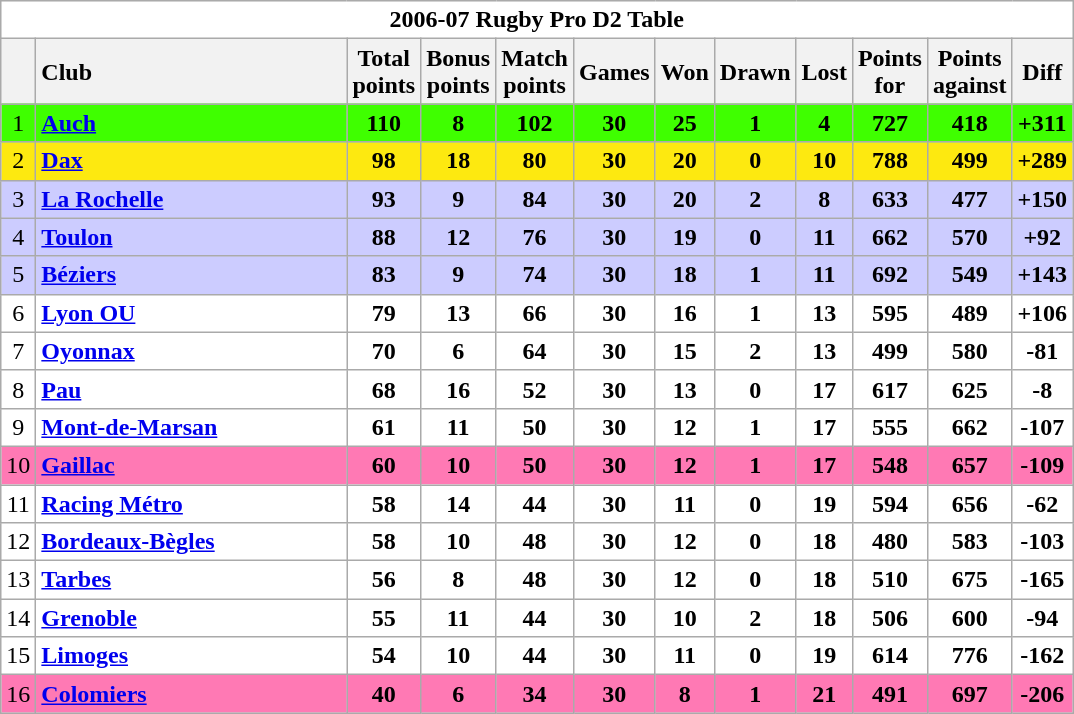<table class="wikitable" style="float:left; margin-right:15px; text-align: center;">
<tr>
<td colspan="12" bgcolor="#FFFFFF" cellpadding="0" cellspacing="0"><strong>2006-07 Rugby Pro D2 Table</strong></td>
</tr>
<tr>
<th bgcolor="#efefef" width="10"></th>
<th bgcolor="#efefef" style="text-align:left" width="200">Club</th>
<th bgcolor="#efefef" width="20">Total points</th>
<th bgcolor="#efefef" width="20">Bonus points</th>
<th bgcolor="#efefef" width="20">Match points</th>
<th bgcolor="#efefef" width="20">Games</th>
<th bgcolor="#efefef" width="20">Won</th>
<th bgcolor="#efefef" width="20">Drawn</th>
<th bgcolor="#efefef" width="20">Lost</th>
<th bgcolor="#efefef" width="20">Points for</th>
<th bgcolor="#efefef" width="20">Points against</th>
<th bgcolor="#efefef" width="20">Diff</th>
</tr>
<tr bgcolor=#3fff00 align=center>
<td>1</td>
<td align=left><strong><a href='#'>Auch</a></strong></td>
<td><strong>110</strong></td>
<td><strong>8</strong></td>
<td><strong>102</strong></td>
<td><strong>30</strong></td>
<td><strong>25</strong></td>
<td><strong>1</strong></td>
<td><strong>4</strong></td>
<td><strong>727</strong></td>
<td><strong>418</strong></td>
<td><strong>+311</strong></td>
</tr>
<tr bgcolor=#fde910 align=center>
<td>2</td>
<td align=left><strong><a href='#'>Dax</a></strong></td>
<td><strong>98</strong></td>
<td><strong>18</strong></td>
<td><strong>80</strong></td>
<td><strong>30</strong></td>
<td><strong>20</strong></td>
<td><strong>0</strong></td>
<td><strong>10</strong></td>
<td><strong>788</strong></td>
<td><strong>499</strong></td>
<td><strong>+289</strong></td>
</tr>
<tr bgcolor=#ccccff align=center>
<td>3</td>
<td align=left><strong><a href='#'>La Rochelle</a></strong></td>
<td><strong>93</strong></td>
<td><strong>9</strong></td>
<td><strong>84</strong></td>
<td><strong>30</strong></td>
<td><strong>20</strong></td>
<td><strong>2</strong></td>
<td><strong>8</strong></td>
<td><strong>633</strong></td>
<td><strong>477</strong></td>
<td><strong>+150</strong></td>
</tr>
<tr bgcolor=#ccccff align=center>
<td>4</td>
<td align=left><strong><a href='#'>Toulon</a></strong></td>
<td><strong>88</strong></td>
<td><strong>12</strong></td>
<td><strong>76</strong></td>
<td><strong>30</strong></td>
<td><strong>19</strong></td>
<td><strong>0</strong></td>
<td><strong>11</strong></td>
<td><strong>662</strong></td>
<td><strong>570</strong></td>
<td><strong>+92</strong></td>
</tr>
<tr bgcolor=#ccccff align=center>
<td>5</td>
<td align=left><strong><a href='#'>Béziers</a></strong></td>
<td><strong>83</strong></td>
<td><strong>9</strong></td>
<td><strong>74</strong></td>
<td><strong>30</strong></td>
<td><strong>18</strong></td>
<td><strong>1</strong></td>
<td><strong>11</strong></td>
<td><strong>692</strong></td>
<td><strong>549</strong></td>
<td><strong>+143</strong></td>
</tr>
<tr bgcolor=#ffffff align=center>
<td>6</td>
<td align=left><strong><a href='#'>Lyon OU</a></strong></td>
<td><strong>79</strong></td>
<td><strong>13</strong></td>
<td><strong>66</strong></td>
<td><strong>30</strong></td>
<td><strong>16</strong></td>
<td><strong>1</strong></td>
<td><strong>13</strong></td>
<td><strong>595</strong></td>
<td><strong>489</strong></td>
<td><strong>+106</strong></td>
</tr>
<tr bgcolor=#ffffff align=center>
<td>7</td>
<td align=left><strong><a href='#'>Oyonnax</a></strong></td>
<td><strong>70</strong></td>
<td><strong>6</strong></td>
<td><strong>64</strong></td>
<td><strong>30</strong></td>
<td><strong>15</strong></td>
<td><strong>2</strong></td>
<td><strong>13</strong></td>
<td><strong>499</strong></td>
<td><strong>580</strong></td>
<td><strong>-81</strong></td>
</tr>
<tr bgcolor=#ffffff align=center>
<td>8</td>
<td align=left><strong><a href='#'>Pau</a></strong></td>
<td><strong>68</strong></td>
<td><strong>16</strong></td>
<td><strong>52</strong></td>
<td><strong>30</strong></td>
<td><strong>13</strong></td>
<td><strong>0</strong></td>
<td><strong>17</strong></td>
<td><strong>617</strong></td>
<td><strong>625</strong></td>
<td><strong>-8</strong></td>
</tr>
<tr bgcolor=#ffffff align=center>
<td>9</td>
<td align=left><strong><a href='#'>Mont-de-Marsan</a></strong></td>
<td><strong>61</strong></td>
<td><strong>11</strong></td>
<td><strong>50</strong></td>
<td><strong>30</strong></td>
<td><strong>12</strong></td>
<td><strong>1</strong></td>
<td><strong>17</strong></td>
<td><strong>555</strong></td>
<td><strong>662</strong></td>
<td><strong>-107</strong></td>
</tr>
<tr bgcolor=#ff79b4 align=center>
<td>10</td>
<td align=left><strong><a href='#'>Gaillac</a></strong></td>
<td><strong>60</strong></td>
<td><strong>10</strong></td>
<td><strong>50</strong></td>
<td><strong>30</strong></td>
<td><strong>12</strong></td>
<td><strong>1</strong></td>
<td><strong>17</strong></td>
<td><strong>548</strong></td>
<td><strong>657</strong></td>
<td><strong>-109</strong></td>
</tr>
<tr bgcolor=#ffffff align=center>
<td>11</td>
<td align=left><strong><a href='#'>Racing Métro</a></strong></td>
<td><strong>58</strong></td>
<td><strong>14</strong></td>
<td><strong>44</strong></td>
<td><strong>30</strong></td>
<td><strong>11</strong></td>
<td><strong>0</strong></td>
<td><strong>19</strong></td>
<td><strong>594</strong></td>
<td><strong>656</strong></td>
<td><strong>-62</strong></td>
</tr>
<tr bgcolor=#ffffff align=center>
<td>12</td>
<td align=left><strong><a href='#'>Bordeaux-Bègles</a></strong></td>
<td><strong>58</strong></td>
<td><strong>10</strong></td>
<td><strong>48</strong></td>
<td><strong>30</strong></td>
<td><strong>12</strong></td>
<td><strong>0</strong></td>
<td><strong>18</strong></td>
<td><strong>480</strong></td>
<td><strong>583</strong></td>
<td><strong>-103</strong></td>
</tr>
<tr bgcolor=#ffffff align=center>
<td>13</td>
<td align=left><strong><a href='#'>Tarbes</a></strong></td>
<td><strong>56</strong></td>
<td><strong>8</strong></td>
<td><strong>48</strong></td>
<td><strong>30</strong></td>
<td><strong>12</strong></td>
<td><strong>0</strong></td>
<td><strong>18</strong></td>
<td><strong>510</strong></td>
<td><strong>675</strong></td>
<td><strong>-165</strong></td>
</tr>
<tr bgcolor=#ffffff align=center>
<td>14</td>
<td align=left><strong><a href='#'>Grenoble</a></strong></td>
<td><strong>55</strong></td>
<td><strong>11</strong></td>
<td><strong>44</strong></td>
<td><strong>30</strong></td>
<td><strong>10</strong></td>
<td><strong>2</strong></td>
<td><strong>18</strong></td>
<td><strong>506</strong></td>
<td><strong>600</strong></td>
<td><strong>-94</strong></td>
</tr>
<tr bgcolor=#ffffff align=center>
<td>15</td>
<td align=left><strong><a href='#'>Limoges</a></strong></td>
<td><strong>54</strong></td>
<td><strong>10</strong></td>
<td><strong>44</strong></td>
<td><strong>30</strong></td>
<td><strong>11</strong></td>
<td><strong>0</strong></td>
<td><strong>19</strong></td>
<td><strong>614</strong></td>
<td><strong>776</strong></td>
<td><strong>-162</strong></td>
</tr>
<tr bgcolor=#ff79b4 align=center>
<td>16</td>
<td align=left><strong><a href='#'>Colomiers</a></strong></td>
<td><strong>40</strong></td>
<td><strong>6</strong></td>
<td><strong>34</strong></td>
<td><strong>30</strong></td>
<td><strong>8</strong></td>
<td><strong>1</strong></td>
<td><strong>21</strong></td>
<td><strong>491</strong></td>
<td><strong>697</strong></td>
<td><strong>-206</strong></td>
</tr>
</table>
